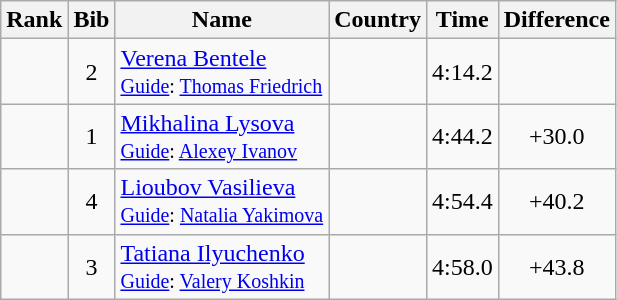<table class="wikitable sortable" style="text-align:center">
<tr>
<th>Rank</th>
<th>Bib</th>
<th>Name</th>
<th>Country</th>
<th>Time</th>
<th>Difference</th>
</tr>
<tr>
<td></td>
<td>2</td>
<td align=left><a href='#'>Verena Bentele</a><br><small><a href='#'>Guide</a>: <a href='#'>Thomas Friedrich</a></small></td>
<td align=left></td>
<td>4:14.2</td>
<td></td>
</tr>
<tr>
<td></td>
<td>1</td>
<td align=left><a href='#'>Mikhalina Lysova</a><br><small><a href='#'>Guide</a>: <a href='#'>Alexey Ivanov</a></small></td>
<td align=left></td>
<td>4:44.2</td>
<td>+30.0</td>
</tr>
<tr>
<td></td>
<td>4</td>
<td align=left><a href='#'>Lioubov Vasilieva</a><br><small><a href='#'>Guide</a>: <a href='#'>Natalia Yakimova</a></small></td>
<td align=left></td>
<td>4:54.4</td>
<td>+40.2</td>
</tr>
<tr>
<td></td>
<td>3</td>
<td align=left><a href='#'>Tatiana Ilyuchenko</a><br><small><a href='#'>Guide</a>: <a href='#'>Valery Koshkin</a></small></td>
<td align=left></td>
<td>4:58.0</td>
<td>+43.8</td>
</tr>
</table>
